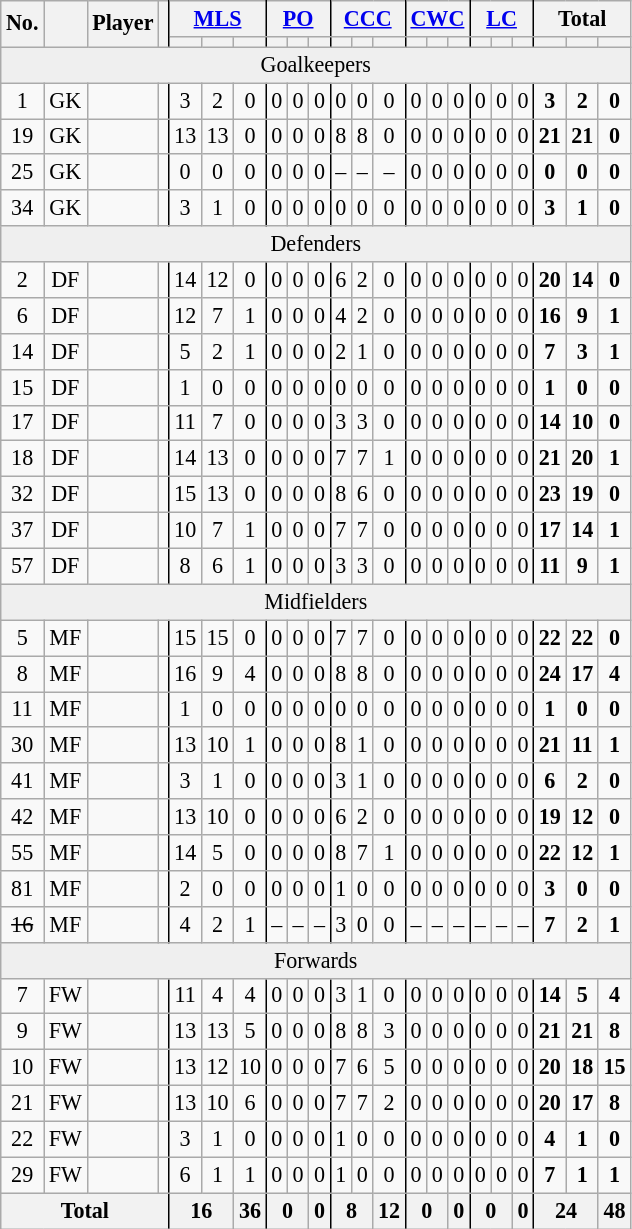<table class="wikitable mw-datatable sortable nowrap" style="text-align:center; font-size:92%;">
<tr>
<th rowspan="2">No.</th>
<th rowspan="2"></th>
<th rowspan="2">Player</th>
<th rowspan="2" style="border-right: 1pt black solid"></th>
<th colspan="3" style="border-right: 1pt black solid"><a href='#'>MLS</a></th>
<th colspan="3" style="border-right: 1pt black solid"><a href='#'>PO</a></th>
<th colspan="3" style="border-right: 1pt black solid"><a href='#'>CCC</a></th>
<th colspan="3" style="border-right: 1pt black solid"><a href='#'>CWC</a></th>
<th colspan="3" style="border-right: 1pt black solid"><a href='#'>LC</a></th>
<th colspan="3">Total</th>
</tr>
<tr>
<th></th>
<th></th>
<th style="border-right: 1pt black solid"></th>
<th></th>
<th></th>
<th style="border-right: 1pt black solid"></th>
<th></th>
<th></th>
<th style="border-right: 1pt black solid"></th>
<th></th>
<th></th>
<th style="border-right: 1pt black solid"></th>
<th></th>
<th></th>
<th style="border-right: 1pt black solid"></th>
<th></th>
<th></th>
<th></th>
</tr>
<tr bgcolor=efefef class="sortbottom">
<td colspan="22">Goalkeepers</td>
</tr>
<tr>
<td>1</td>
<td>GK</td>
<td style="text-align:left"></td>
<td style="border-right: 1pt black solid"></td>
<td>3</td>
<td>2</td>
<td style="border-right: 1pt black solid">0</td>
<td>0</td>
<td>0</td>
<td style="border-right: 1pt black solid">0</td>
<td>0</td>
<td>0</td>
<td style="border-right: 1pt black solid">0</td>
<td>0</td>
<td>0</td>
<td style="border-right: 1pt black solid">0</td>
<td>0</td>
<td>0</td>
<td style="border-right: 1pt black solid">0</td>
<td><strong>3</strong></td>
<td><strong>2</strong></td>
<td><strong>0</strong></td>
</tr>
<tr>
<td>19</td>
<td>GK</td>
<td style="text-align:left"></td>
<td style="border-right: 1pt black solid"></td>
<td>13</td>
<td>13</td>
<td style="border-right: 1pt black solid">0</td>
<td>0</td>
<td>0</td>
<td style="border-right: 1pt black solid">0</td>
<td>8</td>
<td>8</td>
<td style="border-right: 1pt black solid">0</td>
<td>0</td>
<td>0</td>
<td style="border-right: 1pt black solid">0</td>
<td>0</td>
<td>0</td>
<td style="border-right: 1pt black solid">0</td>
<td><strong>21</strong></td>
<td><strong>21</strong></td>
<td><strong>0</strong></td>
</tr>
<tr>
<td>25</td>
<td>GK</td>
<td style="text-align:left"></td>
<td style="border-right: 1pt black solid"></td>
<td>0</td>
<td>0</td>
<td style="border-right: 1pt black solid">0</td>
<td>0</td>
<td>0</td>
<td style="border-right: 1pt black solid">0</td>
<td>–</td>
<td>–</td>
<td style="border-right: 1pt black solid">–</td>
<td>0</td>
<td>0</td>
<td style="border-right: 1pt black solid">0</td>
<td>0</td>
<td>0</td>
<td style="border-right: 1pt black solid">0</td>
<td><strong>0</strong></td>
<td><strong>0</strong></td>
<td><strong>0</strong></td>
</tr>
<tr>
<td>34</td>
<td>GK</td>
<td style="text-align:left"></td>
<td style="border-right: 1pt black solid"></td>
<td>3</td>
<td>1</td>
<td style="border-right: 1pt black solid">0</td>
<td>0</td>
<td>0</td>
<td style="border-right: 1pt black solid">0</td>
<td>0</td>
<td>0</td>
<td style="border-right: 1pt black solid">0</td>
<td>0</td>
<td>0</td>
<td style="border-right: 1pt black solid">0</td>
<td>0</td>
<td>0</td>
<td style="border-right: 1pt black solid">0</td>
<td><strong>3</strong></td>
<td><strong>1</strong></td>
<td><strong>0</strong></td>
</tr>
<tr bgcolor=efefef class="sortbottom">
<td colspan="22">Defenders</td>
</tr>
<tr>
<td>2</td>
<td>DF</td>
<td style="text-align:left"></td>
<td style="border-right: 1pt black solid"></td>
<td>14</td>
<td>12</td>
<td style="border-right: 1pt black solid">0</td>
<td>0</td>
<td>0</td>
<td style="border-right: 1pt black solid">0</td>
<td>6</td>
<td>2</td>
<td style="border-right: 1pt black solid">0</td>
<td>0</td>
<td>0</td>
<td style="border-right: 1pt black solid">0</td>
<td>0</td>
<td>0</td>
<td style="border-right: 1pt black solid">0</td>
<td><strong>20</strong></td>
<td><strong>14</strong></td>
<td><strong>0</strong></td>
</tr>
<tr>
<td>6</td>
<td>DF</td>
<td style="text-align:left"></td>
<td style="border-right: 1pt black solid"></td>
<td>12</td>
<td>7</td>
<td style="border-right: 1pt black solid">1</td>
<td>0</td>
<td>0</td>
<td style="border-right: 1pt black solid">0</td>
<td>4</td>
<td>2</td>
<td style="border-right: 1pt black solid">0</td>
<td>0</td>
<td>0</td>
<td style="border-right: 1pt black solid">0</td>
<td>0</td>
<td>0</td>
<td style="border-right: 1pt black solid">0</td>
<td><strong>16</strong></td>
<td><strong>9</strong></td>
<td><strong>1</strong></td>
</tr>
<tr>
<td>14</td>
<td>DF</td>
<td style="text-align:left"></td>
<td style="border-right: 1pt black solid"></td>
<td>5</td>
<td>2</td>
<td style="border-right: 1pt black solid">1</td>
<td>0</td>
<td>0</td>
<td style="border-right: 1pt black solid">0</td>
<td>2</td>
<td>1</td>
<td style="border-right: 1pt black solid">0</td>
<td>0</td>
<td>0</td>
<td style="border-right: 1pt black solid">0</td>
<td>0</td>
<td>0</td>
<td style="border-right: 1pt black solid">0</td>
<td><strong>7</strong></td>
<td><strong>3</strong></td>
<td><strong>1</strong></td>
</tr>
<tr>
<td>15</td>
<td>DF</td>
<td style="text-align:left"></td>
<td style="border-right: 1pt black solid"></td>
<td>1</td>
<td>0</td>
<td style="border-right: 1pt black solid">0</td>
<td>0</td>
<td>0</td>
<td style="border-right: 1pt black solid">0</td>
<td>0</td>
<td>0</td>
<td style="border-right: 1pt black solid">0</td>
<td>0</td>
<td>0</td>
<td style="border-right: 1pt black solid">0</td>
<td>0</td>
<td>0</td>
<td style="border-right: 1pt black solid">0</td>
<td><strong>1</strong></td>
<td><strong>0</strong></td>
<td><strong>0</strong></td>
</tr>
<tr>
<td>17</td>
<td>DF</td>
<td style="text-align:left"></td>
<td style="border-right: 1pt black solid"></td>
<td>11</td>
<td>7</td>
<td style="border-right: 1pt black solid">0</td>
<td>0</td>
<td>0</td>
<td style="border-right: 1pt black solid">0</td>
<td>3</td>
<td>3</td>
<td style="border-right: 1pt black solid">0</td>
<td>0</td>
<td>0</td>
<td style="border-right: 1pt black solid">0</td>
<td>0</td>
<td>0</td>
<td style="border-right: 1pt black solid">0</td>
<td><strong>14</strong></td>
<td><strong>10</strong></td>
<td><strong>0</strong></td>
</tr>
<tr>
<td>18</td>
<td>DF</td>
<td style="text-align:left"></td>
<td style="border-right: 1pt black solid"></td>
<td>14</td>
<td>13</td>
<td style="border-right: 1pt black solid">0</td>
<td>0</td>
<td>0</td>
<td style="border-right: 1pt black solid">0</td>
<td>7</td>
<td>7</td>
<td style="border-right: 1pt black solid">1</td>
<td>0</td>
<td>0</td>
<td style="border-right: 1pt black solid">0</td>
<td>0</td>
<td>0</td>
<td style="border-right: 1pt black solid">0</td>
<td><strong>21</strong></td>
<td><strong>20</strong></td>
<td><strong>1</strong></td>
</tr>
<tr>
<td>32</td>
<td>DF</td>
<td style="text-align:left"></td>
<td style="border-right: 1pt black solid"></td>
<td>15</td>
<td>13</td>
<td style="border-right: 1pt black solid">0</td>
<td>0</td>
<td>0</td>
<td style="border-right: 1pt black solid">0</td>
<td>8</td>
<td>6</td>
<td style="border-right: 1pt black solid">0</td>
<td>0</td>
<td>0</td>
<td style="border-right: 1pt black solid">0</td>
<td>0</td>
<td>0</td>
<td style="border-right: 1pt black solid">0</td>
<td><strong>23</strong></td>
<td><strong>19</strong></td>
<td><strong>0</strong></td>
</tr>
<tr>
<td>37</td>
<td>DF</td>
<td style="text-align:left"></td>
<td style="border-right: 1pt black solid"></td>
<td>10</td>
<td>7</td>
<td style="border-right: 1pt black solid">1</td>
<td>0</td>
<td>0</td>
<td style="border-right: 1pt black solid">0</td>
<td>7</td>
<td>7</td>
<td style="border-right: 1pt black solid">0</td>
<td>0</td>
<td>0</td>
<td style="border-right: 1pt black solid">0</td>
<td>0</td>
<td>0</td>
<td style="border-right: 1pt black solid">0</td>
<td><strong>17</strong></td>
<td><strong>14</strong></td>
<td><strong>1</strong></td>
</tr>
<tr>
<td>57</td>
<td>DF</td>
<td style="text-align:left"></td>
<td style="border-right: 1pt black solid"></td>
<td>8</td>
<td>6</td>
<td style="border-right: 1pt black solid">1</td>
<td>0</td>
<td>0</td>
<td style="border-right: 1pt black solid">0</td>
<td>3</td>
<td>3</td>
<td style="border-right: 1pt black solid">0</td>
<td>0</td>
<td>0</td>
<td style="border-right: 1pt black solid">0</td>
<td>0</td>
<td>0</td>
<td style="border-right: 1pt black solid">0</td>
<td><strong>11</strong></td>
<td><strong>9</strong></td>
<td><strong>1</strong></td>
</tr>
<tr bgcolor=efefef class="sortbottom">
<td colspan="22">Midfielders</td>
</tr>
<tr>
<td>5</td>
<td>MF</td>
<td style="text-align:left"></td>
<td style="border-right: 1pt black solid"></td>
<td>15</td>
<td>15</td>
<td style="border-right: 1pt black solid">0</td>
<td>0</td>
<td>0</td>
<td style="border-right: 1pt black solid">0</td>
<td>7</td>
<td>7</td>
<td style="border-right: 1pt black solid">0</td>
<td>0</td>
<td>0</td>
<td style="border-right: 1pt black solid">0</td>
<td>0</td>
<td>0</td>
<td style="border-right: 1pt black solid">0</td>
<td><strong>22</strong></td>
<td><strong>22</strong></td>
<td><strong>0</strong></td>
</tr>
<tr>
<td>8</td>
<td>MF</td>
<td style="text-align:left"></td>
<td style="border-right: 1pt black solid"></td>
<td>16</td>
<td>9</td>
<td style="border-right: 1pt black solid">4</td>
<td>0</td>
<td>0</td>
<td style="border-right: 1pt black solid">0</td>
<td>8</td>
<td>8</td>
<td style="border-right: 1pt black solid">0</td>
<td>0</td>
<td>0</td>
<td style="border-right: 1pt black solid">0</td>
<td>0</td>
<td>0</td>
<td style="border-right: 1pt black solid">0</td>
<td><strong>24</strong></td>
<td><strong>17</strong></td>
<td><strong>4</strong></td>
</tr>
<tr>
<td>11</td>
<td>MF</td>
<td style="text-align:left"></td>
<td style="border-right: 1pt black solid"></td>
<td>1</td>
<td>0</td>
<td style="border-right: 1pt black solid">0</td>
<td>0</td>
<td>0</td>
<td style="border-right: 1pt black solid">0</td>
<td>0</td>
<td>0</td>
<td style="border-right: 1pt black solid">0</td>
<td>0</td>
<td>0</td>
<td style="border-right: 1pt black solid">0</td>
<td>0</td>
<td>0</td>
<td style="border-right: 1pt black solid">0</td>
<td><strong>1</strong></td>
<td><strong>0</strong></td>
<td><strong>0</strong></td>
</tr>
<tr>
<td>30</td>
<td>MF</td>
<td style="text-align:left"></td>
<td style="border-right: 1pt black solid"></td>
<td>13</td>
<td>10</td>
<td style="border-right: 1pt black solid">1</td>
<td>0</td>
<td>0</td>
<td style="border-right: 1pt black solid">0</td>
<td>8</td>
<td>1</td>
<td style="border-right: 1pt black solid">0</td>
<td>0</td>
<td>0</td>
<td style="border-right: 1pt black solid">0</td>
<td>0</td>
<td>0</td>
<td style="border-right: 1pt black solid">0</td>
<td><strong>21</strong></td>
<td><strong>11</strong></td>
<td><strong>1</strong></td>
</tr>
<tr>
<td>41</td>
<td>MF</td>
<td style="text-align:left"></td>
<td style="border-right: 1pt black solid"></td>
<td>3</td>
<td>1</td>
<td style="border-right: 1pt black solid">0</td>
<td>0</td>
<td>0</td>
<td style="border-right: 1pt black solid">0</td>
<td>3</td>
<td>1</td>
<td style="border-right: 1pt black solid">0</td>
<td>0</td>
<td>0</td>
<td style="border-right: 1pt black solid">0</td>
<td>0</td>
<td>0</td>
<td style="border-right: 1pt black solid">0</td>
<td><strong>6</strong></td>
<td><strong>2</strong></td>
<td><strong>0</strong></td>
</tr>
<tr>
<td>42</td>
<td>MF</td>
<td style="text-align:left"></td>
<td style="border-right: 1pt black solid"></td>
<td>13</td>
<td>10</td>
<td style="border-right: 1pt black solid">0</td>
<td>0</td>
<td>0</td>
<td style="border-right: 1pt black solid">0</td>
<td>6</td>
<td>2</td>
<td style="border-right: 1pt black solid">0</td>
<td>0</td>
<td>0</td>
<td style="border-right: 1pt black solid">0</td>
<td>0</td>
<td>0</td>
<td style="border-right: 1pt black solid">0</td>
<td><strong>19</strong></td>
<td><strong>12</strong></td>
<td><strong>0</strong></td>
</tr>
<tr>
<td>55</td>
<td>MF</td>
<td style="text-align:left"></td>
<td style="border-right: 1pt black solid"></td>
<td>14</td>
<td>5</td>
<td style="border-right: 1pt black solid">0</td>
<td>0</td>
<td>0</td>
<td style="border-right: 1pt black solid">0</td>
<td>8</td>
<td>7</td>
<td style="border-right: 1pt black solid">1</td>
<td>0</td>
<td>0</td>
<td style="border-right: 1pt black solid">0</td>
<td>0</td>
<td>0</td>
<td style="border-right: 1pt black solid">0</td>
<td><strong>22</strong></td>
<td><strong>12</strong></td>
<td><strong>1</strong></td>
</tr>
<tr>
<td>81</td>
<td>MF</td>
<td style="text-align:left"></td>
<td style="border-right: 1pt black solid"></td>
<td>2</td>
<td>0</td>
<td style="border-right: 1pt black solid">0</td>
<td>0</td>
<td>0</td>
<td style="border-right: 1pt black solid">0</td>
<td>1</td>
<td>0</td>
<td style="border-right: 1pt black solid">0</td>
<td>0</td>
<td>0</td>
<td style="border-right: 1pt black solid">0</td>
<td>0</td>
<td>0</td>
<td style="border-right: 1pt black solid">0</td>
<td><strong>3</strong></td>
<td><strong>0</strong></td>
<td><strong>0</strong></td>
</tr>
<tr>
<td><s>16</s></td>
<td>MF</td>
<td style="text-align:left"></td>
<td style="border-right: 1pt black solid"></td>
<td>4</td>
<td>2</td>
<td style="border-right: 1pt black solid">1</td>
<td>–</td>
<td>–</td>
<td style="border-right: 1pt black solid">–</td>
<td>3</td>
<td>0</td>
<td style="border-right: 1pt black solid">0</td>
<td>–</td>
<td>–</td>
<td style="border-right: 1pt black solid">–</td>
<td>–</td>
<td>–</td>
<td style="border-right: 1pt black solid">–</td>
<td><strong>7</strong></td>
<td><strong>2</strong></td>
<td><strong>1</strong></td>
</tr>
<tr bgcolor=efefef class="sortbottom">
<td colspan="22">Forwards</td>
</tr>
<tr>
<td>7</td>
<td>FW</td>
<td style="text-align:left"></td>
<td style="border-right: 1pt black solid"></td>
<td>11</td>
<td>4</td>
<td style="border-right: 1pt black solid">4</td>
<td>0</td>
<td>0</td>
<td style="border-right: 1pt black solid">0</td>
<td>3</td>
<td>1</td>
<td style="border-right: 1pt black solid">0</td>
<td>0</td>
<td>0</td>
<td style="border-right: 1pt black solid">0</td>
<td>0</td>
<td>0</td>
<td style="border-right: 1pt black solid">0</td>
<td><strong>14</strong></td>
<td><strong>5</strong></td>
<td><strong>4</strong></td>
</tr>
<tr>
<td>9</td>
<td>FW</td>
<td style="text-align:left"></td>
<td style="border-right: 1pt black solid"></td>
<td>13</td>
<td>13</td>
<td style="border-right: 1pt black solid">5</td>
<td>0</td>
<td>0</td>
<td style="border-right: 1pt black solid">0</td>
<td>8</td>
<td>8</td>
<td style="border-right: 1pt black solid">3</td>
<td>0</td>
<td>0</td>
<td style="border-right: 1pt black solid">0</td>
<td>0</td>
<td>0</td>
<td style="border-right: 1pt black solid">0</td>
<td><strong>21</strong></td>
<td><strong>21</strong></td>
<td><strong>8</strong></td>
</tr>
<tr>
<td>10</td>
<td>FW</td>
<td style="text-align:left"></td>
<td style="border-right: 1pt black solid"></td>
<td>13</td>
<td>12</td>
<td style="border-right: 1pt black solid">10</td>
<td>0</td>
<td>0</td>
<td style="border-right: 1pt black solid">0</td>
<td>7</td>
<td>6</td>
<td style="border-right: 1pt black solid">5</td>
<td>0</td>
<td>0</td>
<td style="border-right: 1pt black solid">0</td>
<td>0</td>
<td>0</td>
<td style="border-right: 1pt black solid">0</td>
<td><strong>20</strong></td>
<td><strong>18</strong></td>
<td><strong>15</strong></td>
</tr>
<tr>
<td>21</td>
<td>FW</td>
<td style="text-align:left"></td>
<td style="border-right: 1pt black solid"></td>
<td>13</td>
<td>10</td>
<td style="border-right: 1pt black solid">6</td>
<td>0</td>
<td>0</td>
<td style="border-right: 1pt black solid">0</td>
<td>7</td>
<td>7</td>
<td style="border-right: 1pt black solid">2</td>
<td>0</td>
<td>0</td>
<td style="border-right: 1pt black solid">0</td>
<td>0</td>
<td>0</td>
<td style="border-right: 1pt black solid">0</td>
<td><strong>20</strong></td>
<td><strong>17</strong></td>
<td><strong>8</strong></td>
</tr>
<tr>
<td>22</td>
<td>FW</td>
<td style="text-align:left"></td>
<td style="border-right: 1pt black solid"></td>
<td>3</td>
<td>1</td>
<td style="border-right: 1pt black solid">0</td>
<td>0</td>
<td>0</td>
<td style="border-right: 1pt black solid">0</td>
<td>1</td>
<td>0</td>
<td style="border-right: 1pt black solid">0</td>
<td>0</td>
<td>0</td>
<td style="border-right: 1pt black solid">0</td>
<td>0</td>
<td>0</td>
<td style="border-right: 1pt black solid">0</td>
<td><strong>4</strong></td>
<td><strong>1</strong></td>
<td><strong>0</strong></td>
</tr>
<tr>
<td>29</td>
<td>FW</td>
<td style="text-align:left"></td>
<td style="border-right: 1pt black solid"></td>
<td>6</td>
<td>1</td>
<td style="border-right: 1pt black solid">1</td>
<td>0</td>
<td>0</td>
<td style="border-right: 1pt black solid">0</td>
<td>1</td>
<td>0</td>
<td style="border-right: 1pt black solid">0</td>
<td>0</td>
<td>0</td>
<td style="border-right: 1pt black solid">0</td>
<td>0</td>
<td>0</td>
<td style="border-right: 1pt black solid">0</td>
<td><strong>7</strong></td>
<td><strong>1</strong></td>
<td><strong>1</strong></td>
</tr>
<tr class="sortbottom">
<th colspan=4 style="border-right: 1pt black solid">Total</th>
<th colspan=2>16</th>
<th style="border-right: 1pt black solid">36</th>
<th colspan=2>0</th>
<th style="border-right: 1pt black solid">0</th>
<th colspan=2>8</th>
<th style="border-right: 1pt black solid">12</th>
<th colspan=2>0</th>
<th style="border-right: 1pt black solid">0</th>
<th colspan=2>0</th>
<th style="border-right: 1pt black solid">0</th>
<th colspan=2>24</th>
<th>48</th>
</tr>
</table>
